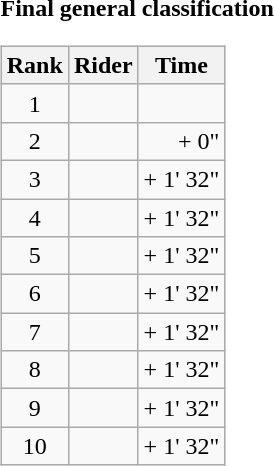<table>
<tr>
<td><strong>Final general classification</strong><br><table class="wikitable">
<tr>
<th scope="col">Rank</th>
<th scope="col">Rider</th>
<th scope="col">Time</th>
</tr>
<tr>
<td style="text-align:center;">1</td>
<td></td>
<td style="text-align:right;"></td>
</tr>
<tr>
<td style="text-align:center;">2</td>
<td></td>
<td style="text-align:right;">+ 0"</td>
</tr>
<tr>
<td style="text-align:center;">3</td>
<td></td>
<td style="text-align:right;">+ 1' 32"</td>
</tr>
<tr>
<td style="text-align:center;">4</td>
<td></td>
<td style="text-align:right;">+ 1' 32"</td>
</tr>
<tr>
<td style="text-align:center;">5</td>
<td></td>
<td style="text-align:right;">+ 1' 32"</td>
</tr>
<tr>
<td style="text-align:center;">6</td>
<td></td>
<td style="text-align:right;">+ 1' 32"</td>
</tr>
<tr>
<td style="text-align:center;">7</td>
<td></td>
<td style="text-align:right;">+ 1' 32"</td>
</tr>
<tr>
<td style="text-align:center;">8</td>
<td></td>
<td style="text-align:right;">+ 1' 32"</td>
</tr>
<tr>
<td style="text-align:center;">9</td>
<td></td>
<td style="text-align:right;">+ 1' 32"</td>
</tr>
<tr>
<td style="text-align:center;">10</td>
<td></td>
<td style="text-align:right;">+ 1' 32"</td>
</tr>
</table>
</td>
</tr>
</table>
